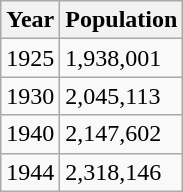<table class="wikitable">
<tr>
<th>Year</th>
<th>Population</th>
</tr>
<tr>
<td>1925</td>
<td>1,938,001</td>
</tr>
<tr>
<td>1930</td>
<td>2,045,113</td>
</tr>
<tr>
<td>1940</td>
<td>2,147,602</td>
</tr>
<tr>
<td>1944</td>
<td>2,318,146</td>
</tr>
</table>
